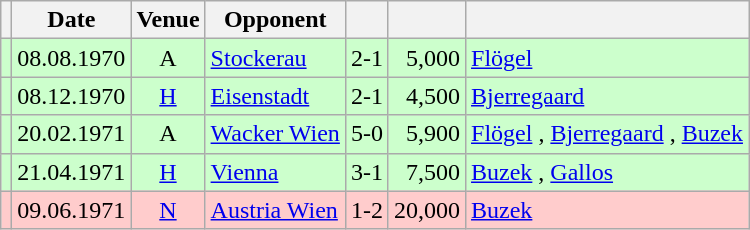<table class="wikitable" Style="text-align: center">
<tr>
<th></th>
<th>Date</th>
<th>Venue</th>
<th>Opponent</th>
<th></th>
<th></th>
<th></th>
</tr>
<tr style="background:#cfc">
<td></td>
<td>08.08.1970</td>
<td>A</td>
<td align="left"><a href='#'>Stockerau</a></td>
<td>2-1</td>
<td align="right">5,000</td>
<td align="left"><a href='#'>Flögel</a>  </td>
</tr>
<tr style="background:#cfc">
<td></td>
<td>08.12.1970</td>
<td><a href='#'>H</a></td>
<td align="left"><a href='#'>Eisenstadt</a></td>
<td>2-1</td>
<td align="right">4,500</td>
<td align="left"><a href='#'>Bjerregaard</a>  </td>
</tr>
<tr style="background:#cfc">
<td></td>
<td>20.02.1971</td>
<td>A</td>
<td align="left"><a href='#'>Wacker Wien</a></td>
<td>5-0</td>
<td align="right">5,900</td>
<td align="left"><a href='#'>Flögel</a>  , <a href='#'>Bjerregaard</a>  , <a href='#'>Buzek</a> </td>
</tr>
<tr style="background:#cfc">
<td></td>
<td>21.04.1971</td>
<td><a href='#'>H</a></td>
<td align="left"><a href='#'>Vienna</a></td>
<td>3-1</td>
<td align="right">7,500</td>
<td align="left"><a href='#'>Buzek</a>  , <a href='#'>Gallos</a> </td>
</tr>
<tr style="background:#fcc">
<td></td>
<td>09.06.1971</td>
<td><a href='#'>N</a></td>
<td align="left"><a href='#'>Austria Wien</a></td>
<td>1-2</td>
<td align="right">20,000</td>
<td align="left"><a href='#'>Buzek</a> </td>
</tr>
</table>
